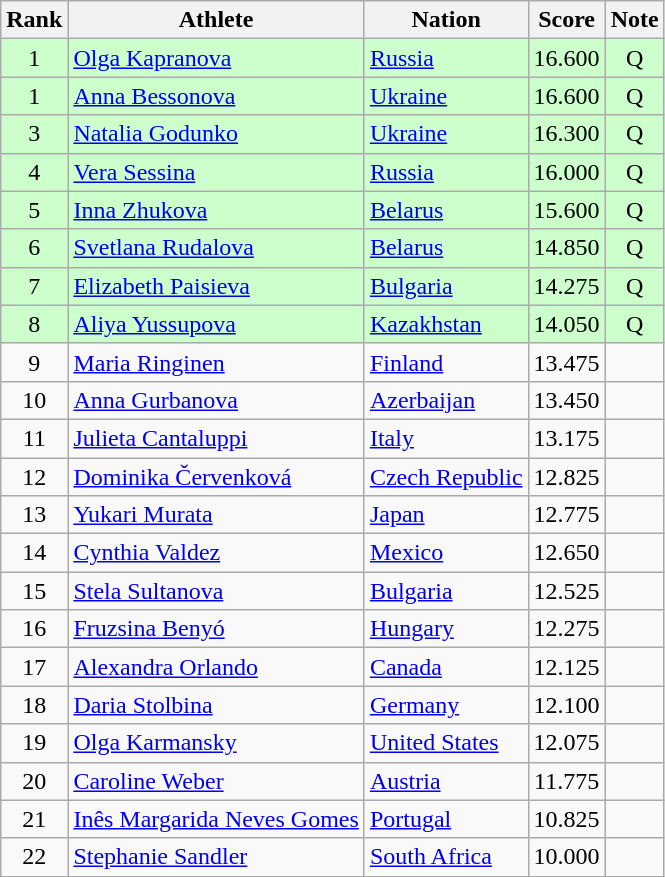<table class="wikitable sortable" style="text-align:center">
<tr>
<th>Rank</th>
<th>Athlete</th>
<th>Nation</th>
<th>Score</th>
<th>Note</th>
</tr>
<tr bgcolor=ccffcc>
<td>1</td>
<td align=left><a href='#'>Olga Kapranova</a></td>
<td align=left> <a href='#'>Russia</a></td>
<td>16.600</td>
<td>Q</td>
</tr>
<tr bgcolor=ccffcc>
<td>1</td>
<td align=left><a href='#'>Anna Bessonova</a></td>
<td align=left> <a href='#'>Ukraine</a></td>
<td>16.600</td>
<td>Q</td>
</tr>
<tr bgcolor=ccffcc>
<td>3</td>
<td align=left><a href='#'>Natalia Godunko</a></td>
<td align=left> <a href='#'>Ukraine</a></td>
<td>16.300</td>
<td>Q</td>
</tr>
<tr bgcolor=ccffcc>
<td>4</td>
<td align=left><a href='#'>Vera Sessina</a></td>
<td align=left> <a href='#'>Russia</a></td>
<td>16.000</td>
<td>Q</td>
</tr>
<tr bgcolor=ccffcc>
<td>5</td>
<td align=left><a href='#'>Inna Zhukova</a></td>
<td align=left> <a href='#'>Belarus</a></td>
<td>15.600</td>
<td>Q</td>
</tr>
<tr bgcolor=ccffcc>
<td>6</td>
<td align=left><a href='#'>Svetlana Rudalova</a></td>
<td align=left> <a href='#'>Belarus</a></td>
<td>14.850</td>
<td>Q</td>
</tr>
<tr bgcolor=ccffcc>
<td>7</td>
<td align=left><a href='#'>Elizabeth Paisieva</a></td>
<td align=left> <a href='#'>Bulgaria</a></td>
<td>14.275</td>
<td>Q</td>
</tr>
<tr bgcolor=ccffcc>
<td>8</td>
<td align=left><a href='#'>Aliya Yussupova</a></td>
<td align=left> <a href='#'>Kazakhstan</a></td>
<td>14.050</td>
<td>Q</td>
</tr>
<tr>
<td>9</td>
<td align=left><a href='#'>Maria Ringinen</a></td>
<td align=left> <a href='#'>Finland</a></td>
<td>13.475</td>
<td></td>
</tr>
<tr>
<td>10</td>
<td align=left><a href='#'>Anna Gurbanova</a></td>
<td align=left> <a href='#'>Azerbaijan</a></td>
<td>13.450</td>
<td></td>
</tr>
<tr>
<td>11</td>
<td align=left><a href='#'>Julieta Cantaluppi</a></td>
<td align=left> <a href='#'>Italy</a></td>
<td>13.175</td>
<td></td>
</tr>
<tr>
<td>12</td>
<td align=left><a href='#'>Dominika Červenková</a></td>
<td align=left> <a href='#'>Czech Republic</a></td>
<td>12.825</td>
<td></td>
</tr>
<tr>
<td>13</td>
<td align=left><a href='#'>Yukari Murata</a></td>
<td align=left> <a href='#'>Japan</a></td>
<td>12.775</td>
<td></td>
</tr>
<tr>
<td>14</td>
<td align=left><a href='#'>Cynthia Valdez</a></td>
<td align=left> <a href='#'>Mexico</a></td>
<td>12.650</td>
<td></td>
</tr>
<tr>
<td>15</td>
<td align=left><a href='#'>Stela Sultanova</a></td>
<td align=left> <a href='#'>Bulgaria</a></td>
<td>12.525</td>
<td></td>
</tr>
<tr>
<td>16</td>
<td align=left><a href='#'>Fruzsina Benyó</a></td>
<td align=left> <a href='#'>Hungary</a></td>
<td>12.275</td>
<td></td>
</tr>
<tr>
<td>17</td>
<td align=left><a href='#'>Alexandra Orlando</a></td>
<td align=left> <a href='#'>Canada</a></td>
<td>12.125</td>
<td></td>
</tr>
<tr>
<td>18</td>
<td align=left><a href='#'>Daria Stolbina</a></td>
<td align=left> <a href='#'>Germany</a></td>
<td>12.100</td>
<td></td>
</tr>
<tr>
<td>19</td>
<td align=left><a href='#'>Olga Karmansky</a></td>
<td align=left> <a href='#'>United States</a></td>
<td>12.075</td>
<td></td>
</tr>
<tr>
<td>20</td>
<td align=left><a href='#'>Caroline Weber</a></td>
<td align=left> <a href='#'>Austria</a></td>
<td>11.775</td>
<td></td>
</tr>
<tr>
<td>21</td>
<td align=left><a href='#'>Inês Margarida Neves Gomes</a></td>
<td align=left> <a href='#'>Portugal</a></td>
<td>10.825</td>
<td></td>
</tr>
<tr>
<td>22</td>
<td align=left><a href='#'>Stephanie Sandler</a></td>
<td align=left> <a href='#'>South Africa</a></td>
<td>10.000</td>
<td></td>
</tr>
</table>
